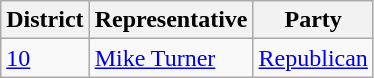<table class="wikitable">
<tr>
<th>District</th>
<th>Representative</th>
<th>Party</th>
</tr>
<tr>
<td><a href='#'>10</a></td>
<td><a href='#'>Mike Turner</a></td>
<td><a href='#'>Republican</a></td>
</tr>
</table>
